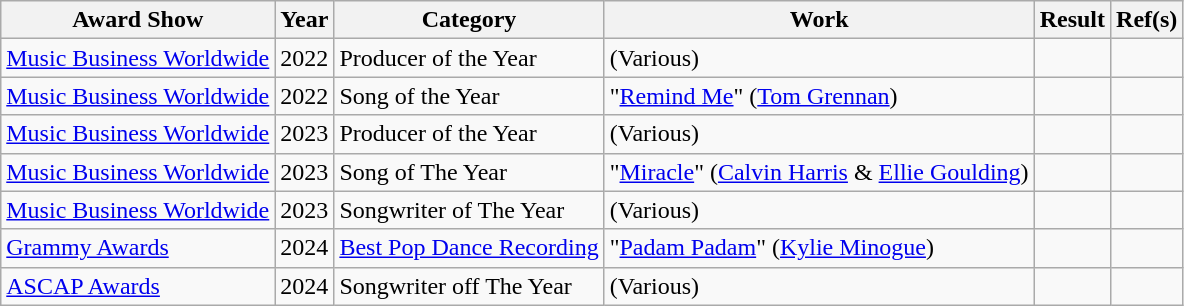<table class="wikitable">
<tr>
<th>Award Show</th>
<th>Year</th>
<th>Category</th>
<th>Work</th>
<th>Result</th>
<th>Ref(s)</th>
</tr>
<tr>
<td><a href='#'>Music Business Worldwide</a> </td>
<td>2022</td>
<td>Producer of the Year</td>
<td>(Various)</td>
<td></td>
<td></td>
</tr>
<tr>
<td><a href='#'>Music Business Worldwide</a> </td>
<td>2022</td>
<td>Song of the Year</td>
<td>"<a href='#'>Remind Me</a>" (<a href='#'>Tom Grennan</a>)</td>
<td></td>
<td></td>
</tr>
<tr>
<td><a href='#'>Music Business Worldwide</a> </td>
<td>2023</td>
<td>Producer of the Year</td>
<td>(Various)</td>
<td></td>
<td></td>
</tr>
<tr>
<td><a href='#'>Music Business Worldwide</a> </td>
<td>2023</td>
<td>Song of The Year</td>
<td>"<a href='#'>Miracle</a>" (<a href='#'>Calvin Harris</a> & <a href='#'>Ellie Goulding</a>)</td>
<td></td>
<td></td>
</tr>
<tr>
<td><a href='#'>Music Business Worldwide</a> </td>
<td>2023</td>
<td>Songwriter of The Year</td>
<td>(Various)</td>
<td></td>
<td></td>
</tr>
<tr>
<td><a href='#'>Grammy Awards</a></td>
<td>2024</td>
<td><a href='#'>Best Pop Dance Recording</a></td>
<td>"<a href='#'>Padam Padam</a>" (<a href='#'>Kylie Minogue</a>)</td>
<td></td>
<td></td>
</tr>
<tr>
<td><a href='#'>ASCAP Awards</a></td>
<td>2024</td>
<td>Songwriter off The Year</td>
<td>(Various)</td>
<td></td>
<td></td>
</tr>
</table>
